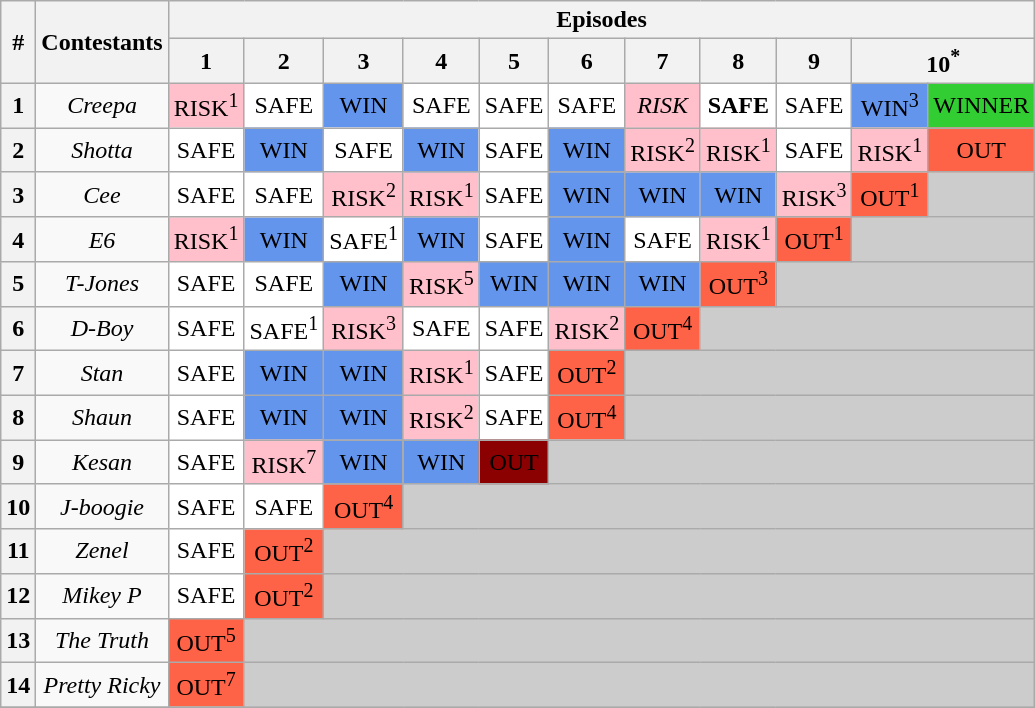<table class="wikitable" style="text-align:center">
<tr>
<th rowspan=2>#</th>
<th rowspan=2>Contestants</th>
<th colspan=11>Episodes</th>
</tr>
<tr>
<th>1</th>
<th>2</th>
<th>3</th>
<th>4</th>
<th>5</th>
<th>6</th>
<th>7</th>
<th>8</th>
<th>9</th>
<th colspan=2>10<sup>*</sup></th>
</tr>
<tr>
<th>1</th>
<td><em>Creepa</em></td>
<td bgcolor="pink">RISK<sup>1</sup></td>
<td bgcolor="white">SAFE</td>
<td bgcolor="cornflowerblue">WIN</td>
<td bgcolor="white">SAFE</td>
<td bgcolor="white">SAFE</td>
<td bgcolor="white">SAFE</td>
<td bgcolor="pink"><em>RISK</em></td>
<td bgcolor="white"><strong>SAFE</strong></td>
<td bgcolor="white">SAFE</td>
<td bgcolor="cornflowerblue">WIN<sup>3</sup></td>
<td bgcolor="limegreen">WINNER</td>
</tr>
<tr>
<th>2</th>
<td><em>Shotta</em></td>
<td bgcolor="white">SAFE</td>
<td bgcolor="cornflowerblue">WIN</td>
<td bgcolor="white">SAFE</td>
<td bgcolor="cornflowerblue">WIN</td>
<td bgcolor="white">SAFE</td>
<td bgcolor="cornflowerblue">WIN</td>
<td bgcolor="pink">RISK<sup>2</sup></td>
<td bgcolor="pink">RISK<sup>1</sup></td>
<td bgcolor="white">SAFE</td>
<td bgcolor="pink">RISK<sup>1</sup></td>
<td bgcolor="tomato">OUT</td>
</tr>
<tr>
<th>3</th>
<td><em>Cee</em></td>
<td bgcolor="white">SAFE</td>
<td bgcolor="white">SAFE</td>
<td bgcolor="pink">RISK<sup>2</sup></td>
<td bgcolor="pink">RISK<sup>1</sup></td>
<td bgcolor="white">SAFE</td>
<td bgcolor="cornflowerblue">WIN</td>
<td bgcolor="cornflowerblue">WIN</td>
<td bgcolor="cornflowerblue">WIN</td>
<td bgcolor="pink">RISK<sup>3</sup></td>
<td bgcolor="tomato">OUT<sup>1</sup></td>
<td bgcolor="#CCCCCC"></td>
</tr>
<tr>
<th>4</th>
<td><em>E6</em></td>
<td bgcolor="pink">RISK<sup>1</sup></td>
<td bgcolor="cornflowerblue">WIN</td>
<td bgcolor="white">SAFE<sup>1</sup></td>
<td bgcolor="cornflowerblue">WIN</td>
<td bgcolor="white">SAFE</td>
<td bgcolor="cornflowerblue">WIN</td>
<td bgcolor="white">SAFE</td>
<td bgcolor="pink">RISK<sup>1</sup></td>
<td bgcolor="tomato">OUT<sup>1</sup></td>
<td bgcolor="#CCCCCC" colspan=2></td>
</tr>
<tr>
<th>5</th>
<td><em>T-Jones</em></td>
<td bgcolor="white">SAFE</td>
<td bgcolor="white">SAFE</td>
<td bgcolor="cornflowerblue">WIN</td>
<td bgcolor="pink">RISK<sup>5</sup></td>
<td bgcolor="cornflowerblue">WIN</td>
<td bgcolor="cornflowerblue">WIN</td>
<td bgcolor="cornflowerblue">WIN</td>
<td bgcolor="tomato">OUT<sup>3</sup></td>
<td bgcolor="#CCCCCC" colspan=3></td>
</tr>
<tr>
<th>6</th>
<td><em>D-Boy</em></td>
<td bgcolor="white">SAFE</td>
<td bgcolor="white">SAFE<sup>1</sup></td>
<td bgcolor="pink">RISK<sup>3</sup></td>
<td bgcolor="white">SAFE</td>
<td bgcolor="white">SAFE</td>
<td bgcolor="pink">RISK<sup>2</sup></td>
<td bgcolor="tomato">OUT<sup>4</sup></td>
<td bgcolor="#CCCCCC" colspan=4></td>
</tr>
<tr>
<th>7</th>
<td><em>Stan</em></td>
<td bgcolor="white">SAFE</td>
<td bgcolor="cornflowerblue">WIN</td>
<td bgcolor="cornflowerblue">WIN</td>
<td bgcolor="pink">RISK<sup>1</sup></td>
<td bgcolor="white">SAFE</td>
<td bgcolor="tomato">OUT<sup>2</sup></td>
<td bgcolor="#CCCCCC" colspan=5></td>
</tr>
<tr>
<th>8</th>
<td><em>Shaun</em></td>
<td bgcolor="white">SAFE</td>
<td bgcolor="cornflowerblue">WIN</td>
<td bgcolor="cornflowerblue">WIN</td>
<td bgcolor="pink">RISK<sup>2</sup></td>
<td bgcolor="white">SAFE</td>
<td bgcolor="tomato">OUT<sup>4</sup></td>
<td bgcolor="#CCCCCC" colspan=5></td>
</tr>
<tr>
<th>9</th>
<td><em>Kesan</em></td>
<td bgcolor="white">SAFE</td>
<td bgcolor="pink">RISK<sup>7</sup></td>
<td bgcolor="cornflowerblue">WIN</td>
<td bgcolor="cornflowerblue">WIN</td>
<td bgcolor="darkred"><span>OUT</span></td>
<td bgcolor="#CCCCCC" colspan=6></td>
</tr>
<tr>
<th>10</th>
<td><em>J-boogie</em></td>
<td bgcolor="white">SAFE</td>
<td bgcolor="white">SAFE</td>
<td bgcolor="tomato">OUT<sup>4</sup></td>
<td bgcolor="#CCCCCC" colspan=8></td>
</tr>
<tr>
<th>11</th>
<td><em>Zenel</em></td>
<td bgcolor="white">SAFE</td>
<td bgcolor="tomato">OUT<sup>2</sup></td>
<td bgcolor="#CCCCCC" colspan=9></td>
</tr>
<tr>
<th>12</th>
<td><em>Mikey P</em></td>
<td bgcolor="white">SAFE</td>
<td bgcolor="tomato">OUT<sup>2</sup></td>
<td bgcolor="#CCCCCC" colspan=9></td>
</tr>
<tr>
<th>13</th>
<td><em>The Truth</em></td>
<td bgcolor="tomato">OUT<sup>5</sup></td>
<td bgcolor="#CCCCCC" colspan=10></td>
</tr>
<tr>
<th>14</th>
<td><em>Pretty Ricky</em></td>
<td bgcolor="tomato">OUT<sup>7</sup></td>
<td bgcolor="#CCCCCC" colspan=10></td>
</tr>
<tr>
</tr>
</table>
